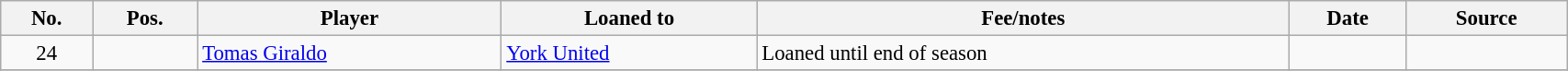<table class="wikitable sortable" style="width:90%; text-align:center; font-size:95%; text-align:left;">
<tr>
<th>No.</th>
<th>Pos.</th>
<th>Player</th>
<th>Loaned to</th>
<th>Fee/notes</th>
<th>Date</th>
<th>Source</th>
</tr>
<tr>
<td align=center>24</td>
<td align=center></td>
<td align=Giraldo, Tomas> <a href='#'>Tomas Giraldo</a></td>
<td> <a href='#'>York United</a></td>
<td>Loaned until end of season</td>
<td></td>
<td></td>
</tr>
<tr>
</tr>
</table>
